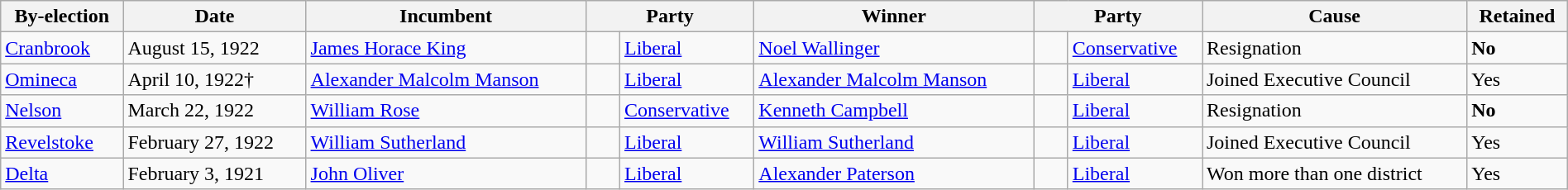<table class=wikitable style="width:100%">
<tr>
<th>By-election</th>
<th>Date</th>
<th>Incumbent</th>
<th colspan=2>Party</th>
<th>Winner</th>
<th colspan=2>Party</th>
<th>Cause</th>
<th>Retained</th>
</tr>
<tr>
<td><a href='#'>Cranbrook</a></td>
<td>August 15, 1922</td>
<td><a href='#'>James Horace King</a></td>
<td>    </td>
<td><a href='#'>Liberal</a></td>
<td><a href='#'>Noel Wallinger</a></td>
<td>    </td>
<td><a href='#'>Conservative</a></td>
<td>Resignation</td>
<td><strong>No</strong></td>
</tr>
<tr>
<td><a href='#'>Omineca</a></td>
<td>April 10, 1922†</td>
<td><a href='#'>Alexander Malcolm Manson</a></td>
<td>    </td>
<td><a href='#'>Liberal</a></td>
<td><a href='#'>Alexander Malcolm Manson</a></td>
<td>    </td>
<td><a href='#'>Liberal</a></td>
<td>Joined Executive Council</td>
<td>Yes</td>
</tr>
<tr>
<td><a href='#'>Nelson</a></td>
<td>March 22, 1922</td>
<td><a href='#'>William Rose</a></td>
<td>    </td>
<td><a href='#'>Conservative</a></td>
<td><a href='#'>Kenneth Campbell</a></td>
<td>    </td>
<td><a href='#'>Liberal</a></td>
<td>Resignation</td>
<td><strong>No</strong></td>
</tr>
<tr>
<td><a href='#'>Revelstoke</a></td>
<td>February 27, 1922</td>
<td><a href='#'>William Sutherland</a></td>
<td>    </td>
<td><a href='#'>Liberal</a></td>
<td><a href='#'>William Sutherland</a></td>
<td>    </td>
<td><a href='#'>Liberal</a></td>
<td>Joined Executive Council</td>
<td>Yes</td>
</tr>
<tr>
<td><a href='#'>Delta</a></td>
<td>February 3, 1921</td>
<td><a href='#'>John Oliver</a></td>
<td>    </td>
<td><a href='#'>Liberal</a></td>
<td><a href='#'>Alexander Paterson</a></td>
<td>    </td>
<td><a href='#'>Liberal</a></td>
<td>Won more than one district</td>
<td>Yes</td>
</tr>
</table>
